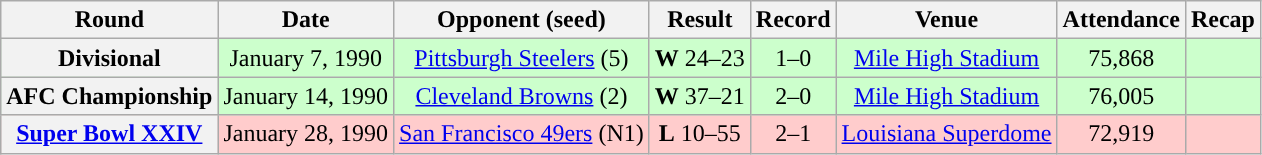<table class="wikitable" style="text-align:center">
<tr>
<th>Round</th>
<th>Date</th>
<th>Opponent (seed)</th>
<th>Result</th>
<th>Record</th>
<th>Venue</th>
<th>Attendance</th>
<th>Recap</th>
</tr>
<tr style="background:#cfc">
<th>Divisional</th>
<td>January 7, 1990</td>
<td><a href='#'>Pittsburgh Steelers</a> (5)</td>
<td><strong>W</strong> 24–23</td>
<td>1–0</td>
<td><a href='#'>Mile High Stadium</a></td>
<td>75,868</td>
<td></td>
</tr>
<tr style="background:#cfc">
<th>AFC Championship</th>
<td>January 14, 1990</td>
<td><a href='#'>Cleveland Browns</a> (2)</td>
<td><strong>W</strong> 37–21</td>
<td>2–0</td>
<td><a href='#'>Mile High Stadium</a></td>
<td>76,005</td>
<td></td>
</tr>
<tr style="background:#fcc">
<th><a href='#'>Super Bowl XXIV</a></th>
<td>January 28, 1990</td>
<td><a href='#'>San Francisco 49ers</a> (N1)</td>
<td><strong>L</strong> 10–55</td>
<td>2–1</td>
<td><a href='#'>Louisiana Superdome</a></td>
<td>72,919</td>
<td></td>
</tr>
</table>
